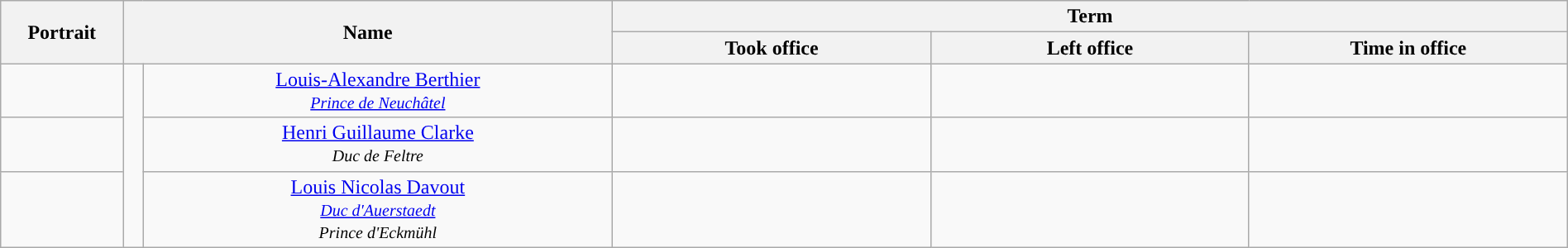<table class="wikitable" style="text-align:center; width:100%">
<tr>
<th rowspan="2" style="width:5%">Portrait</th>
<th colspan="2" rowspan="2," style="width:20%">Name</th>
<th colspan="3">Term</th>
</tr>
<tr>
<th style="width:13%">Took office</th>
<th style="width:13%">Left office</th>
<th style="width:13%">Time in office</th>
</tr>
<tr>
<td></td>
<td rowspan="3" style="background:"></td>
<td><a href='#'>Louis-Alexandre Berthier</a><br><small><em><a href='#'>Prince de Neuchâtel</a></em></small></td>
<td></td>
<td></td>
<td></td>
</tr>
<tr>
<td></td>
<td><a href='#'>Henri Guillaume Clarke</a><br><small><em>Duc de Feltre</em></small></td>
<td></td>
<td></td>
<td></td>
</tr>
<tr>
<td></td>
<td><a href='#'>Louis Nicolas Davout</a><br><small><em><a href='#'>Duc d'Auerstaedt</a></em></small><br><small><em>Prince d'Eckmühl</em></small></td>
<td></td>
<td></td>
<td></td>
</tr>
</table>
